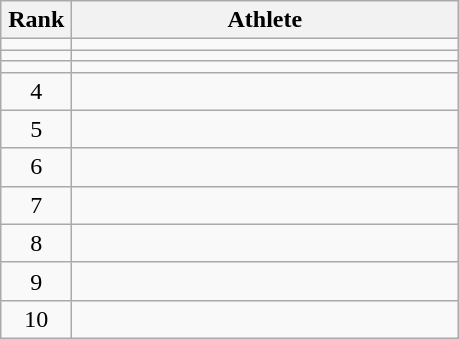<table class="wikitable" style="text-align: center;">
<tr>
<th width=40>Rank</th>
<th width=250>Athlete</th>
</tr>
<tr>
<td></td>
<td align="left"></td>
</tr>
<tr>
<td></td>
<td align="left"></td>
</tr>
<tr>
<td></td>
<td align="left"></td>
</tr>
<tr>
<td>4</td>
<td align="left"></td>
</tr>
<tr>
<td>5</td>
<td align="left"></td>
</tr>
<tr>
<td>6</td>
<td align="left"></td>
</tr>
<tr>
<td>7</td>
<td align="left"></td>
</tr>
<tr>
<td>8</td>
<td align="left"></td>
</tr>
<tr>
<td>9</td>
<td align="left"></td>
</tr>
<tr>
<td>10</td>
<td align="left"></td>
</tr>
</table>
